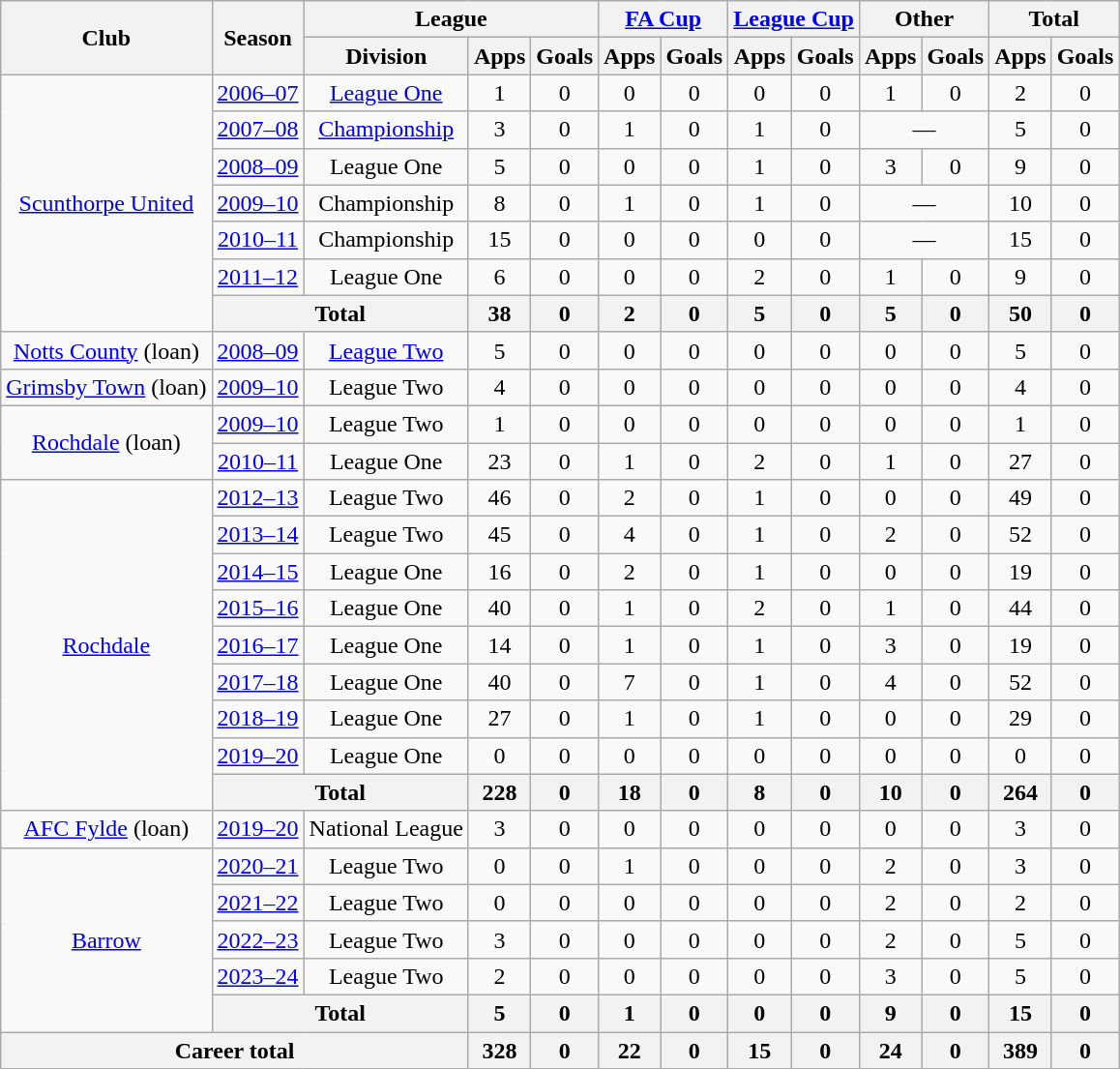<table class="wikitable" style="text-align: center">
<tr>
<th rowspan="2">Club</th>
<th rowspan="2">Season</th>
<th colspan="3">League</th>
<th colspan="2"><a href='#'>FA Cup</a></th>
<th colspan="2"><a href='#'>League Cup</a></th>
<th colspan="2">Other</th>
<th colspan="2">Total</th>
</tr>
<tr>
<th>Division</th>
<th>Apps</th>
<th>Goals</th>
<th>Apps</th>
<th>Goals</th>
<th>Apps</th>
<th>Goals</th>
<th>Apps</th>
<th>Goals</th>
<th>Apps</th>
<th>Goals</th>
</tr>
<tr>
<td rowspan="7"><a href='#'>Scunthorpe United</a></td>
<td><a href='#'>2006–07</a></td>
<td><a href='#'>League One</a></td>
<td>1</td>
<td>0</td>
<td>0</td>
<td>0</td>
<td>0</td>
<td>0</td>
<td>1</td>
<td>0</td>
<td>2</td>
<td>0</td>
</tr>
<tr>
<td><a href='#'>2007–08</a></td>
<td><a href='#'>Championship</a></td>
<td>3</td>
<td>0</td>
<td>1</td>
<td>0</td>
<td>1</td>
<td>0</td>
<td colspan="2">—</td>
<td>5</td>
<td>0</td>
</tr>
<tr>
<td><a href='#'>2008–09</a></td>
<td>League One</td>
<td>5</td>
<td>0</td>
<td>0</td>
<td>0</td>
<td>1</td>
<td>0</td>
<td>3</td>
<td>0</td>
<td>9</td>
<td>0</td>
</tr>
<tr>
<td><a href='#'>2009–10</a></td>
<td>Championship</td>
<td>8</td>
<td>0</td>
<td>1</td>
<td>0</td>
<td>1</td>
<td>0</td>
<td colspan="2">—</td>
<td>10</td>
<td>0</td>
</tr>
<tr>
<td><a href='#'>2010–11</a></td>
<td>Championship</td>
<td>15</td>
<td>0</td>
<td>0</td>
<td>0</td>
<td>0</td>
<td>0</td>
<td colspan="2">—</td>
<td>15</td>
<td>0</td>
</tr>
<tr>
<td><a href='#'>2011–12</a></td>
<td>League One</td>
<td>6</td>
<td>0</td>
<td>0</td>
<td>0</td>
<td>2</td>
<td>0</td>
<td>1</td>
<td>0</td>
<td>9</td>
<td>0</td>
</tr>
<tr>
<th colspan="2">Total</th>
<th>38</th>
<th>0</th>
<th>2</th>
<th>0</th>
<th>5</th>
<th>0</th>
<th>5</th>
<th>0</th>
<th>50</th>
<th>0</th>
</tr>
<tr>
<td><a href='#'>Notts County</a> (loan)</td>
<td><a href='#'>2008–09</a></td>
<td><a href='#'>League Two</a></td>
<td>5</td>
<td>0</td>
<td>0</td>
<td>0</td>
<td>0</td>
<td>0</td>
<td>0</td>
<td>0</td>
<td>5</td>
<td>0</td>
</tr>
<tr>
<td><a href='#'>Grimsby Town</a> (loan)</td>
<td><a href='#'>2009–10</a></td>
<td>League Two</td>
<td>4</td>
<td>0</td>
<td>0</td>
<td>0</td>
<td>0</td>
<td>0</td>
<td>0</td>
<td>0</td>
<td>4</td>
<td>0</td>
</tr>
<tr>
<td rowspan="2"><a href='#'>Rochdale</a> (loan)</td>
<td><a href='#'>2009–10</a></td>
<td>League Two</td>
<td>1</td>
<td>0</td>
<td>0</td>
<td>0</td>
<td>0</td>
<td>0</td>
<td>0</td>
<td>0</td>
<td>1</td>
<td>0</td>
</tr>
<tr>
<td><a href='#'>2010–11</a></td>
<td>League One</td>
<td>23</td>
<td>0</td>
<td>1</td>
<td>0</td>
<td>2</td>
<td>0</td>
<td>1</td>
<td>0</td>
<td>27</td>
<td>0</td>
</tr>
<tr>
<td rowspan="9"><a href='#'>Rochdale</a></td>
<td><a href='#'>2012–13</a></td>
<td>League Two</td>
<td>46</td>
<td>0</td>
<td>2</td>
<td>0</td>
<td>1</td>
<td>0</td>
<td>0</td>
<td>0</td>
<td>49</td>
<td>0</td>
</tr>
<tr>
<td><a href='#'>2013–14</a></td>
<td>League Two</td>
<td>45</td>
<td>0</td>
<td>4</td>
<td>0</td>
<td>1</td>
<td>0</td>
<td>2</td>
<td>0</td>
<td>52</td>
<td>0</td>
</tr>
<tr>
<td><a href='#'>2014–15</a></td>
<td>League One</td>
<td>16</td>
<td>0</td>
<td>2</td>
<td>0</td>
<td>1</td>
<td>0</td>
<td>0</td>
<td>0</td>
<td>19</td>
<td>0</td>
</tr>
<tr>
<td><a href='#'>2015–16</a></td>
<td>League One</td>
<td>40</td>
<td>0</td>
<td>1</td>
<td>0</td>
<td>2</td>
<td>0</td>
<td>1</td>
<td>0</td>
<td>44</td>
<td>0</td>
</tr>
<tr>
<td><a href='#'>2016–17</a></td>
<td>League One</td>
<td>14</td>
<td>0</td>
<td>1</td>
<td>0</td>
<td>1</td>
<td>0</td>
<td>3</td>
<td>0</td>
<td>19</td>
<td>0</td>
</tr>
<tr>
<td><a href='#'>2017–18</a></td>
<td>League One</td>
<td>40</td>
<td>0</td>
<td>7</td>
<td>0</td>
<td>1</td>
<td>0</td>
<td>4</td>
<td>0</td>
<td>52</td>
<td>0</td>
</tr>
<tr>
<td><a href='#'>2018–19</a></td>
<td>League One</td>
<td>27</td>
<td>0</td>
<td>1</td>
<td>0</td>
<td>1</td>
<td>0</td>
<td>0</td>
<td>0</td>
<td>29</td>
<td>0</td>
</tr>
<tr>
<td><a href='#'>2019–20</a></td>
<td>League One</td>
<td>0</td>
<td>0</td>
<td>0</td>
<td>0</td>
<td>0</td>
<td>0</td>
<td>0</td>
<td>0</td>
<td>0</td>
<td>0</td>
</tr>
<tr>
<th colspan="2">Total</th>
<th>228</th>
<th>0</th>
<th>18</th>
<th>0</th>
<th>8</th>
<th>0</th>
<th>10</th>
<th>0</th>
<th>264</th>
<th>0</th>
</tr>
<tr>
<td><a href='#'>AFC Fylde</a> (loan)</td>
<td><a href='#'>2019–20</a></td>
<td>National League</td>
<td>3</td>
<td>0</td>
<td>0</td>
<td>0</td>
<td>0</td>
<td>0</td>
<td>0</td>
<td>0</td>
<td>3</td>
<td>0</td>
</tr>
<tr>
<td rowspan="5"><a href='#'>Barrow</a></td>
<td><a href='#'>2020–21</a></td>
<td>League Two</td>
<td>0</td>
<td>0</td>
<td>1</td>
<td>0</td>
<td>0</td>
<td>0</td>
<td>2</td>
<td>0</td>
<td>3</td>
<td>0</td>
</tr>
<tr>
<td><a href='#'>2021–22</a></td>
<td>League Two</td>
<td>0</td>
<td>0</td>
<td>0</td>
<td>0</td>
<td>0</td>
<td>0</td>
<td>2</td>
<td>0</td>
<td>2</td>
<td>0</td>
</tr>
<tr>
<td><a href='#'>2022–23</a></td>
<td>League Two</td>
<td>3</td>
<td>0</td>
<td>0</td>
<td>0</td>
<td>0</td>
<td>0</td>
<td>2</td>
<td>0</td>
<td>5</td>
<td>0</td>
</tr>
<tr>
<td><a href='#'>2023–24</a></td>
<td>League Two</td>
<td>2</td>
<td>0</td>
<td>0</td>
<td>0</td>
<td>0</td>
<td>0</td>
<td>3</td>
<td>0</td>
<td>5</td>
<td>0</td>
</tr>
<tr>
<th colspan="2">Total</th>
<th>5</th>
<th>0</th>
<th>1</th>
<th>0</th>
<th>0</th>
<th>0</th>
<th>9</th>
<th>0</th>
<th>15</th>
<th>0</th>
</tr>
<tr>
<th colspan="3">Career total</th>
<th>328</th>
<th>0</th>
<th>22</th>
<th>0</th>
<th>15</th>
<th>0</th>
<th>24</th>
<th>0</th>
<th>389</th>
<th>0</th>
</tr>
</table>
